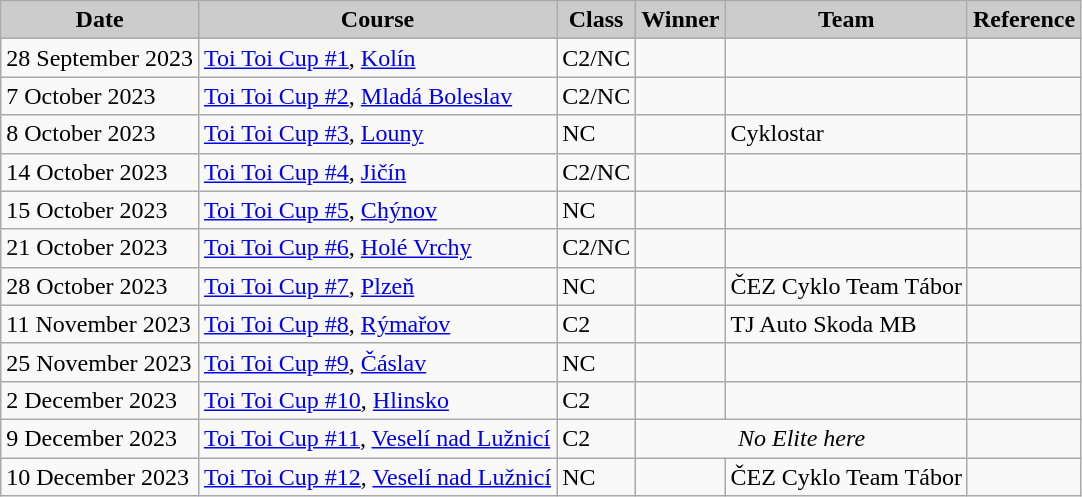<table class="wikitable sortable alternance ">
<tr>
<th scope="col" style="background-color:#CCCCCC;">Date</th>
<th scope="col" style="background-color:#CCCCCC;">Course</th>
<th scope="col" style="background-color:#CCCCCC;">Class</th>
<th scope="col" style="background-color:#CCCCCC;">Winner</th>
<th scope="col" style="background-color:#CCCCCC;">Team</th>
<th scope="col" style="background-color:#CCCCCC;">Reference</th>
</tr>
<tr>
<td>28 September 2023</td>
<td> <a href='#'>Toi Toi Cup #1</a>, <a href='#'>Kolín</a></td>
<td>C2/NC</td>
<td></td>
<td></td>
<td></td>
</tr>
<tr>
<td>7 October 2023</td>
<td> <a href='#'>Toi Toi Cup #2</a>, <a href='#'>Mladá Boleslav</a></td>
<td>C2/NC</td>
<td></td>
<td></td>
<td></td>
</tr>
<tr>
<td>8 October 2023</td>
<td> <a href='#'>Toi Toi Cup #3</a>, <a href='#'>Louny</a></td>
<td>NC</td>
<td></td>
<td>Cyklostar</td>
<td></td>
</tr>
<tr>
<td>14 October 2023</td>
<td> <a href='#'>Toi Toi Cup #4</a>, <a href='#'>Jičín</a></td>
<td>C2/NC</td>
<td></td>
<td></td>
<td></td>
</tr>
<tr>
<td>15 October 2023</td>
<td> <a href='#'>Toi Toi Cup #5</a>, <a href='#'>Chýnov</a></td>
<td>NC</td>
<td></td>
<td></td>
<td></td>
</tr>
<tr>
<td>21 October 2023</td>
<td> <a href='#'>Toi Toi Cup #6</a>, <a href='#'>Holé Vrchy</a></td>
<td>C2/NC</td>
<td></td>
<td></td>
<td></td>
</tr>
<tr>
<td>28 October 2023</td>
<td> <a href='#'>Toi Toi Cup #7</a>, <a href='#'>Plzeň</a></td>
<td>NC</td>
<td></td>
<td>ČEZ Cyklo Team Tábor</td>
<td></td>
</tr>
<tr>
<td>11 November 2023</td>
<td> <a href='#'>Toi Toi Cup #8</a>, <a href='#'>Rýmařov</a></td>
<td>C2</td>
<td></td>
<td>TJ Auto Skoda MB</td>
<td></td>
</tr>
<tr>
<td>25 November 2023</td>
<td> <a href='#'>Toi Toi Cup #9</a>, <a href='#'>Čáslav</a></td>
<td>NC</td>
<td></td>
<td></td>
<td></td>
</tr>
<tr>
<td>2 December 2023</td>
<td> <a href='#'>Toi Toi Cup #10</a>, <a href='#'>Hlinsko</a></td>
<td>C2</td>
<td></td>
<td></td>
<td></td>
</tr>
<tr>
<td>9 December 2023</td>
<td> <a href='#'>Toi Toi Cup #11</a>, <a href='#'>Veselí nad Lužnicí</a></td>
<td>C2</td>
<td align=center colspan="2"><em>No Elite here</em></td>
<td></td>
</tr>
<tr>
<td>10 December 2023</td>
<td> <a href='#'>Toi Toi Cup #12</a>, <a href='#'>Veselí nad Lužnicí</a></td>
<td>NC</td>
<td></td>
<td>ČEZ Cyklo Team Tábor</td>
<td></td>
</tr>
</table>
